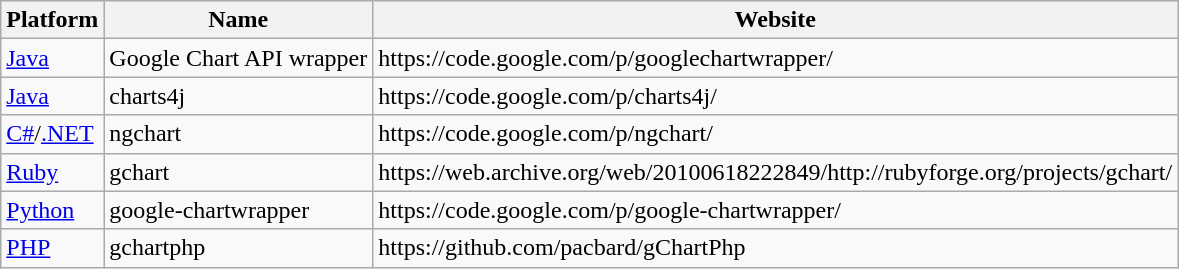<table class="wikitable">
<tr>
<th>Platform</th>
<th>Name</th>
<th>Website</th>
</tr>
<tr>
<td><a href='#'>Java</a></td>
<td>Google Chart API wrapper</td>
<td>https://code.google.com/p/googlechartwrapper/</td>
</tr>
<tr>
<td><a href='#'>Java</a></td>
<td>charts4j</td>
<td>https://code.google.com/p/charts4j/</td>
</tr>
<tr>
<td><a href='#'>C#</a>/<a href='#'>.NET</a></td>
<td>ngchart</td>
<td>https://code.google.com/p/ngchart/</td>
</tr>
<tr>
<td><a href='#'>Ruby</a></td>
<td>gchart</td>
<td>https://web.archive.org/web/20100618222849/http://rubyforge.org/projects/gchart/</td>
</tr>
<tr>
<td><a href='#'>Python</a></td>
<td>google-chartwrapper</td>
<td>https://code.google.com/p/google-chartwrapper/</td>
</tr>
<tr>
<td><a href='#'>PHP</a></td>
<td>gchartphp</td>
<td>https://github.com/pacbard/gChartPhp</td>
</tr>
</table>
